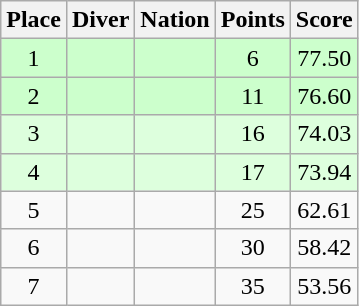<table class="wikitable sortable" style="text-align:center">
<tr>
<th>Place</th>
<th>Diver</th>
<th>Nation</th>
<th>Points</th>
<th>Score</th>
</tr>
<tr style="background:#cfc;">
<td>1</td>
<td align=left></td>
<td align=left></td>
<td>6</td>
<td>77.50</td>
</tr>
<tr style="background:#cfc;">
<td>2</td>
<td align=left></td>
<td align=left></td>
<td>11</td>
<td>76.60</td>
</tr>
<tr style="background:#dfd;">
<td>3</td>
<td align=left></td>
<td align=left></td>
<td>16</td>
<td>74.03</td>
</tr>
<tr style="background:#dfd;">
<td>4</td>
<td align=left></td>
<td align=left></td>
<td>17</td>
<td>73.94</td>
</tr>
<tr>
<td>5</td>
<td align=left></td>
<td align=left></td>
<td>25</td>
<td>62.61</td>
</tr>
<tr>
<td>6</td>
<td align=left></td>
<td align=left></td>
<td>30</td>
<td>58.42</td>
</tr>
<tr>
<td>7</td>
<td align=left></td>
<td align=left></td>
<td>35</td>
<td>53.56</td>
</tr>
</table>
